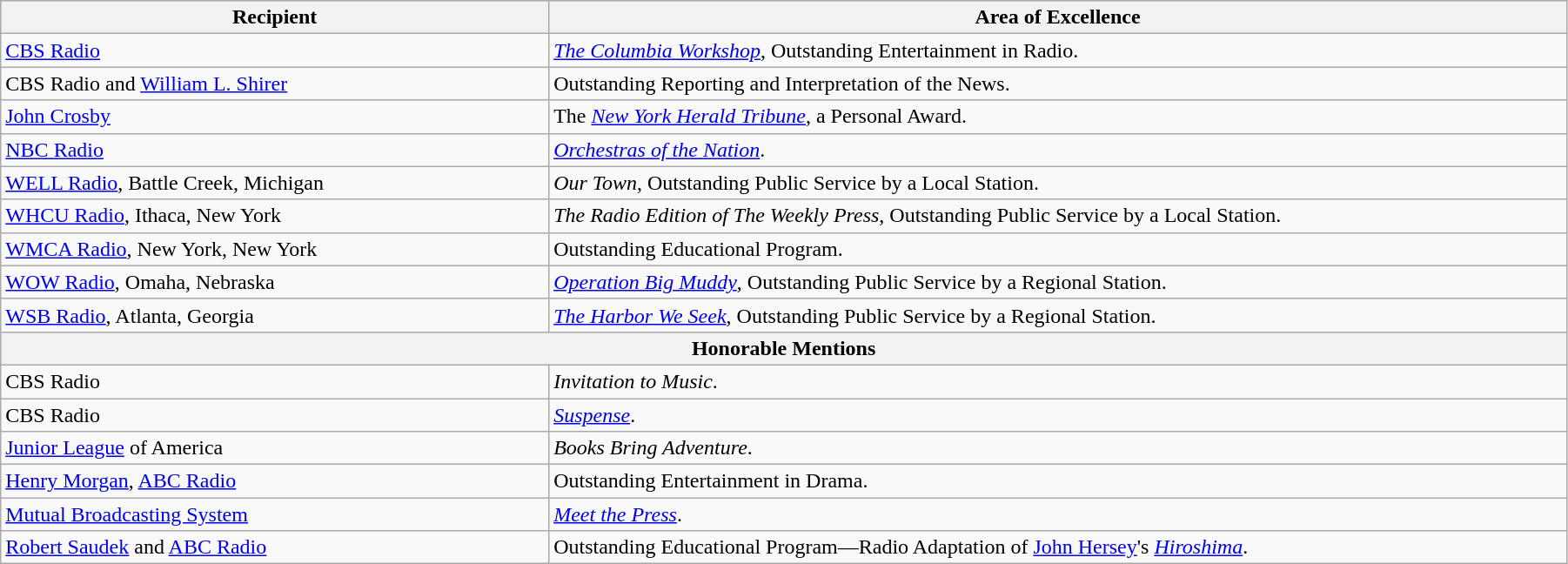<table class="wikitable" style="width:95%">
<tr bgcolor="#CCCCCC">
<th width=35%>Recipient</th>
<th width=65%>Area of Excellence</th>
</tr>
<tr>
<td rowspan="1"><a href='#'>CBS Radio</a></td>
<td><em><a href='#'>The Columbia Workshop</a></em>, Outstanding Entertainment in Radio.</td>
</tr>
<tr>
<td rowspan="1">CBS Radio and <a href='#'>William L. Shirer</a></td>
<td>Outstanding Reporting and Interpretation of the News.</td>
</tr>
<tr>
<td rowspan="1"><a href='#'>John Crosby</a></td>
<td>The <em><a href='#'>New York Herald Tribune</a></em>, a Personal Award.</td>
</tr>
<tr>
<td rowspan="1"><a href='#'>NBC Radio</a></td>
<td><em><a href='#'>Orchestras of the Nation</a></em>.</td>
</tr>
<tr>
<td rowspan="1"><a href='#'>WELL Radio</a>, Battle Creek, Michigan</td>
<td><em>Our Town</em>, Outstanding Public Service by a Local Station.</td>
</tr>
<tr>
<td rowspan="1"><a href='#'>WHCU Radio</a>, Ithaca, New York</td>
<td><em>The Radio Edition of The Weekly Press</em>,  Outstanding Public Service by a Local Station.</td>
</tr>
<tr>
<td rowspan="1"><a href='#'>WMCA Radio</a>, New York, New York</td>
<td>Outstanding Educational Program.</td>
</tr>
<tr>
<td rowspan="1"><a href='#'>WOW Radio</a>, Omaha, Nebraska</td>
<td><em><a href='#'>Operation Big Muddy</a></em>, Outstanding Public Service by a Regional Station.</td>
</tr>
<tr>
<td rowspan="1"><a href='#'>WSB Radio</a>, Atlanta, Georgia</td>
<td><em><a href='#'>The Harbor We Seek</a></em>, Outstanding Public Service by a Regional Station.</td>
</tr>
<tr>
<th colspan="2">Honorable Mentions</th>
</tr>
<tr>
<td rowspan="1">CBS Radio</td>
<td><em>Invitation to Music</em>.</td>
</tr>
<tr>
<td rowspan="1">CBS Radio</td>
<td><em><a href='#'>Suspense</a></em>.</td>
</tr>
<tr>
<td rowspan="1"><a href='#'>Junior League</a> of America</td>
<td><em>Books Bring Adventure</em>.</td>
</tr>
<tr>
<td rowspan="1"><a href='#'>Henry Morgan</a>, <a href='#'>ABC Radio</a></td>
<td>Outstanding Entertainment in Drama.</td>
</tr>
<tr>
<td rowspan="1"><a href='#'>Mutual Broadcasting System</a></td>
<td><em><a href='#'>Meet the Press</a></em>.</td>
</tr>
<tr>
<td rowspan="1"><a href='#'>Robert Saudek</a> and <a href='#'>ABC Radio</a></td>
<td>Outstanding Educational Program—Radio Adaptation of <a href='#'>John Hersey</a>'s <em><a href='#'>Hiroshima</a></em>.</td>
</tr>
</table>
